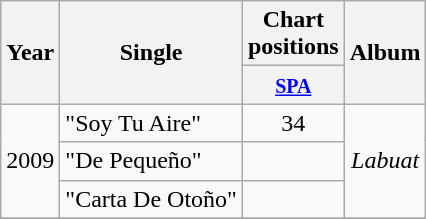<table class="wikitable">
<tr>
<th rowspan="2">Year</th>
<th rowspan="2">Single</th>
<th colspan="1">Chart positions</th>
<th rowspan="2">Album</th>
</tr>
<tr>
<th width="20"><small><a href='#'>SPA</a><br></small></th>
</tr>
<tr>
<td rowspan="3">2009</td>
<td>"Soy Tu Aire"</td>
<td align="center">34</td>
<td align="center" rowspan=3><em>Labuat</em></td>
</tr>
<tr>
<td>"De Pequeño"</td>
<td align="center"></td>
</tr>
<tr>
<td>"Carta De Otoño"</td>
<td align="center"></td>
</tr>
<tr>
</tr>
</table>
